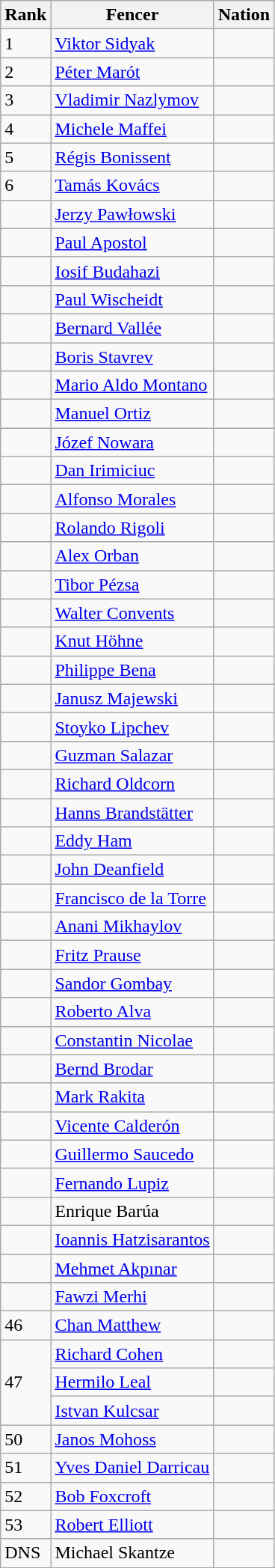<table class="wikitable sortable" style="text-align: left;">
<tr>
<th>Rank</th>
<th>Fencer</th>
<th>Nation</th>
</tr>
<tr>
<td>1</td>
<td align=left><a href='#'>Viktor Sidyak</a></td>
<td align=left></td>
</tr>
<tr>
<td>2</td>
<td align=left><a href='#'>Péter Marót</a></td>
<td align=left></td>
</tr>
<tr>
<td>3</td>
<td align=left><a href='#'>Vladimir Nazlymov</a></td>
<td align=left></td>
</tr>
<tr>
<td>4</td>
<td align=left><a href='#'>Michele Maffei</a></td>
<td align=left></td>
</tr>
<tr>
<td>5</td>
<td align=left><a href='#'>Régis Bonissent</a></td>
<td align=left></td>
</tr>
<tr>
<td>6</td>
<td align=left><a href='#'>Tamás Kovács</a></td>
<td align=left></td>
</tr>
<tr>
<td></td>
<td align=left><a href='#'>Jerzy Pawłowski</a></td>
<td align=left></td>
</tr>
<tr>
<td></td>
<td align=left><a href='#'>Paul Apostol</a></td>
<td align=left></td>
</tr>
<tr>
<td></td>
<td align=left><a href='#'>Iosif Budahazi</a></td>
<td align=left></td>
</tr>
<tr>
<td></td>
<td align=left><a href='#'>Paul Wischeidt</a></td>
<td align=left></td>
</tr>
<tr>
<td></td>
<td align=left><a href='#'>Bernard Vallée</a></td>
<td align=left></td>
</tr>
<tr>
<td></td>
<td align=left><a href='#'>Boris Stavrev</a></td>
<td align=left></td>
</tr>
<tr>
<td></td>
<td align=left><a href='#'>Mario Aldo Montano</a></td>
<td align=left></td>
</tr>
<tr>
<td></td>
<td align=left><a href='#'>Manuel Ortiz</a></td>
<td align=left></td>
</tr>
<tr>
<td></td>
<td align=left><a href='#'>Józef Nowara</a></td>
<td align=left></td>
</tr>
<tr>
<td></td>
<td align=left><a href='#'>Dan Irimiciuc</a></td>
<td align=left></td>
</tr>
<tr>
<td></td>
<td align=left><a href='#'>Alfonso Morales</a></td>
<td align=left></td>
</tr>
<tr>
<td></td>
<td align=left><a href='#'>Rolando Rigoli</a></td>
<td align=left></td>
</tr>
<tr>
<td></td>
<td align=left><a href='#'>Alex Orban</a></td>
<td align=left></td>
</tr>
<tr>
<td></td>
<td align=left><a href='#'>Tibor Pézsa</a></td>
<td align=left></td>
</tr>
<tr>
<td></td>
<td align=left><a href='#'>Walter Convents</a></td>
<td align=left></td>
</tr>
<tr>
<td></td>
<td align=left><a href='#'>Knut Höhne</a></td>
<td align=left></td>
</tr>
<tr>
<td></td>
<td align=left><a href='#'>Philippe Bena</a></td>
<td align=left></td>
</tr>
<tr>
<td></td>
<td align=left><a href='#'>Janusz Majewski</a></td>
<td align=left></td>
</tr>
<tr>
<td></td>
<td align=left><a href='#'>Stoyko Lipchev</a></td>
<td align=left></td>
</tr>
<tr>
<td></td>
<td align=left><a href='#'>Guzman Salazar</a></td>
<td align=left></td>
</tr>
<tr>
<td></td>
<td align=left><a href='#'>Richard Oldcorn</a></td>
<td align=left></td>
</tr>
<tr>
<td></td>
<td align=left><a href='#'>Hanns Brandstätter</a></td>
<td align=left></td>
</tr>
<tr>
<td></td>
<td align=left><a href='#'>Eddy Ham</a></td>
<td align=left></td>
</tr>
<tr>
<td></td>
<td align=left><a href='#'>John Deanfield</a></td>
<td align=left></td>
</tr>
<tr>
<td></td>
<td align=left><a href='#'>Francisco de la Torre</a></td>
<td align=left></td>
</tr>
<tr>
<td></td>
<td align=left><a href='#'>Anani Mikhaylov</a></td>
<td align=left></td>
</tr>
<tr>
<td></td>
<td align=left><a href='#'>Fritz Prause</a></td>
<td align=left></td>
</tr>
<tr>
<td></td>
<td align=left><a href='#'>Sandor Gombay</a></td>
<td align=left></td>
</tr>
<tr>
<td></td>
<td align=left><a href='#'>Roberto Alva</a></td>
<td align=left></td>
</tr>
<tr>
<td></td>
<td align=left><a href='#'>Constantin Nicolae</a></td>
<td align=left></td>
</tr>
<tr>
<td></td>
<td align=left><a href='#'>Bernd Brodar</a></td>
<td align=left></td>
</tr>
<tr>
<td></td>
<td align=left><a href='#'>Mark Rakita</a></td>
<td align=left></td>
</tr>
<tr>
<td></td>
<td align=left><a href='#'>Vicente Calderón</a></td>
<td align=left></td>
</tr>
<tr>
<td></td>
<td align=left><a href='#'>Guillermo Saucedo</a></td>
<td align=left></td>
</tr>
<tr>
<td></td>
<td align=left><a href='#'>Fernando Lupiz</a></td>
<td align=left></td>
</tr>
<tr>
<td></td>
<td align=left>Enrique Barúa</td>
<td align=left></td>
</tr>
<tr>
<td></td>
<td align=left><a href='#'>Ioannis Hatzisarantos</a></td>
<td align=left></td>
</tr>
<tr>
<td></td>
<td align=left><a href='#'>Mehmet Akpınar</a></td>
<td align=left></td>
</tr>
<tr>
<td></td>
<td align="left"><a href='#'>Fawzi Merhi</a></td>
<td align="left"></td>
</tr>
<tr>
<td>46</td>
<td align=left><a href='#'>Chan Matthew</a></td>
<td align=left></td>
</tr>
<tr>
<td rowspan="3">47</td>
<td align="left"><a href='#'>Richard Cohen</a></td>
<td align="left"></td>
</tr>
<tr>
<td align="left"><a href='#'>Hermilo Leal</a></td>
<td align="left"></td>
</tr>
<tr>
<td align="left"><a href='#'>Istvan Kulcsar</a></td>
<td align="left"></td>
</tr>
<tr>
<td>50</td>
<td align="left"><a href='#'>Janos Mohoss</a></td>
<td align="left"></td>
</tr>
<tr>
<td>51</td>
<td align="left"><a href='#'>Yves Daniel Darricau</a></td>
<td align="left"></td>
</tr>
<tr>
<td>52</td>
<td align="left"><a href='#'>Bob Foxcroft</a></td>
<td align="left"></td>
</tr>
<tr>
<td>53</td>
<td align="left"><a href='#'>Robert Elliott</a></td>
<td align="left"></td>
</tr>
<tr>
<td>DNS</td>
<td>Michael Skantze</td>
<td></td>
</tr>
<tr>
</tr>
</table>
